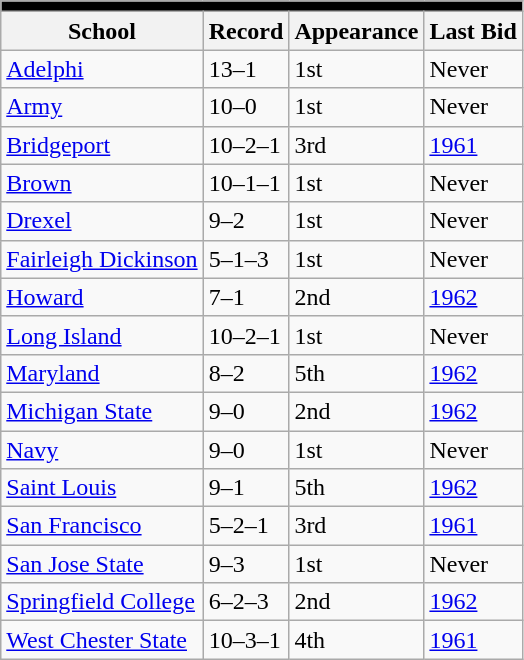<table class="wikitable">
<tr>
<th colspan="5" style="background:#000000"></th>
</tr>
<tr>
<th>School</th>
<th>Record</th>
<th>Appearance</th>
<th>Last Bid</th>
</tr>
<tr>
<td><a href='#'>Adelphi</a></td>
<td>13–1</td>
<td>1st</td>
<td>Never</td>
</tr>
<tr>
<td><a href='#'>Army</a></td>
<td>10–0</td>
<td>1st</td>
<td>Never</td>
</tr>
<tr>
<td><a href='#'>Bridgeport</a></td>
<td>10–2–1</td>
<td>3rd</td>
<td><a href='#'>1961</a></td>
</tr>
<tr>
<td><a href='#'>Brown</a></td>
<td>10–1–1</td>
<td>1st</td>
<td>Never</td>
</tr>
<tr>
<td><a href='#'>Drexel</a></td>
<td>9–2</td>
<td>1st</td>
<td>Never</td>
</tr>
<tr>
<td><a href='#'>Fairleigh Dickinson</a></td>
<td>5–1–3</td>
<td>1st</td>
<td>Never</td>
</tr>
<tr>
<td><a href='#'>Howard</a></td>
<td>7–1</td>
<td>2nd</td>
<td><a href='#'>1962</a></td>
</tr>
<tr>
<td><a href='#'>Long Island</a></td>
<td>10–2–1</td>
<td>1st</td>
<td>Never</td>
</tr>
<tr>
<td><a href='#'>Maryland</a></td>
<td>8–2</td>
<td>5th</td>
<td><a href='#'>1962</a></td>
</tr>
<tr>
<td><a href='#'>Michigan State</a></td>
<td>9–0</td>
<td>2nd</td>
<td><a href='#'>1962</a></td>
</tr>
<tr>
<td><a href='#'>Navy</a></td>
<td>9–0</td>
<td>1st</td>
<td>Never</td>
</tr>
<tr>
<td><a href='#'>Saint Louis</a></td>
<td>9–1</td>
<td>5th</td>
<td><a href='#'>1962</a></td>
</tr>
<tr>
<td><a href='#'>San Francisco</a></td>
<td>5–2–1</td>
<td>3rd</td>
<td><a href='#'>1961</a></td>
</tr>
<tr>
<td><a href='#'>San Jose State</a></td>
<td>9–3</td>
<td>1st</td>
<td>Never</td>
</tr>
<tr>
<td><a href='#'>Springfield College</a></td>
<td>6–2–3</td>
<td>2nd</td>
<td><a href='#'>1962</a></td>
</tr>
<tr>
<td><a href='#'>West Chester State</a></td>
<td>10–3–1</td>
<td>4th</td>
<td><a href='#'>1961</a></td>
</tr>
</table>
